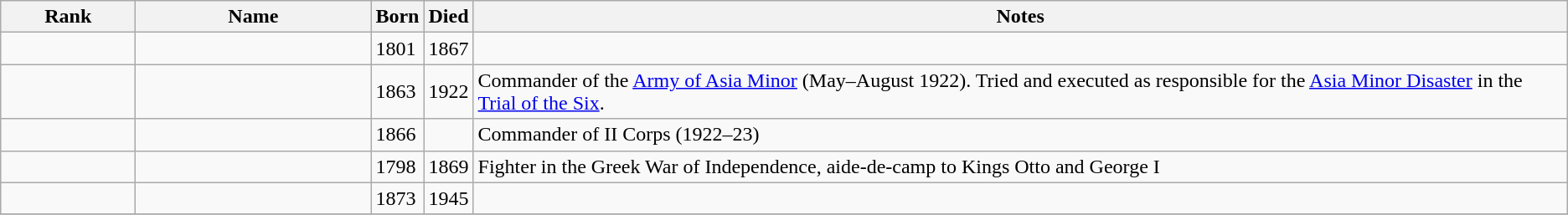<table class="wikitable sortable">
<tr>
<th width="100">Rank</th>
<th width="180">Name</th>
<th width="30">Born</th>
<th width="30">Died</th>
<th>Notes</th>
</tr>
<tr>
<td></td>
<td></td>
<td>1801</td>
<td>1867</td>
<td></td>
</tr>
<tr>
<td></td>
<td></td>
<td>1863</td>
<td>1922</td>
<td>Commander of the <a href='#'>Army of Asia Minor</a> (May–August 1922). Tried and executed as responsible for the <a href='#'>Asia Minor Disaster</a> in the <a href='#'>Trial of the Six</a>.</td>
</tr>
<tr>
<td></td>
<td></td>
<td>1866</td>
<td></td>
<td>Commander of II Corps (1922–23)</td>
</tr>
<tr>
<td></td>
<td></td>
<td>1798</td>
<td>1869</td>
<td>Fighter in the Greek War of Independence, aide-de-camp to Kings Otto and George I</td>
</tr>
<tr>
<td></td>
<td></td>
<td>1873</td>
<td>1945</td>
<td></td>
</tr>
<tr>
</tr>
</table>
